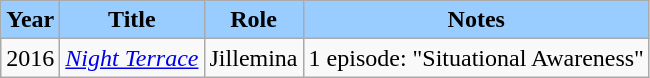<table class="wikitable">
<tr>
<th style="background: #9cf;">Year</th>
<th style="background: #9cf;">Title</th>
<th style="background: #9cf;">Role</th>
<th style="background: #9cf;">Notes</th>
</tr>
<tr>
<td>2016</td>
<td><em><a href='#'>Night Terrace</a></em></td>
<td>Jillemina</td>
<td>1 episode: "Situational Awareness"</td>
</tr>
</table>
